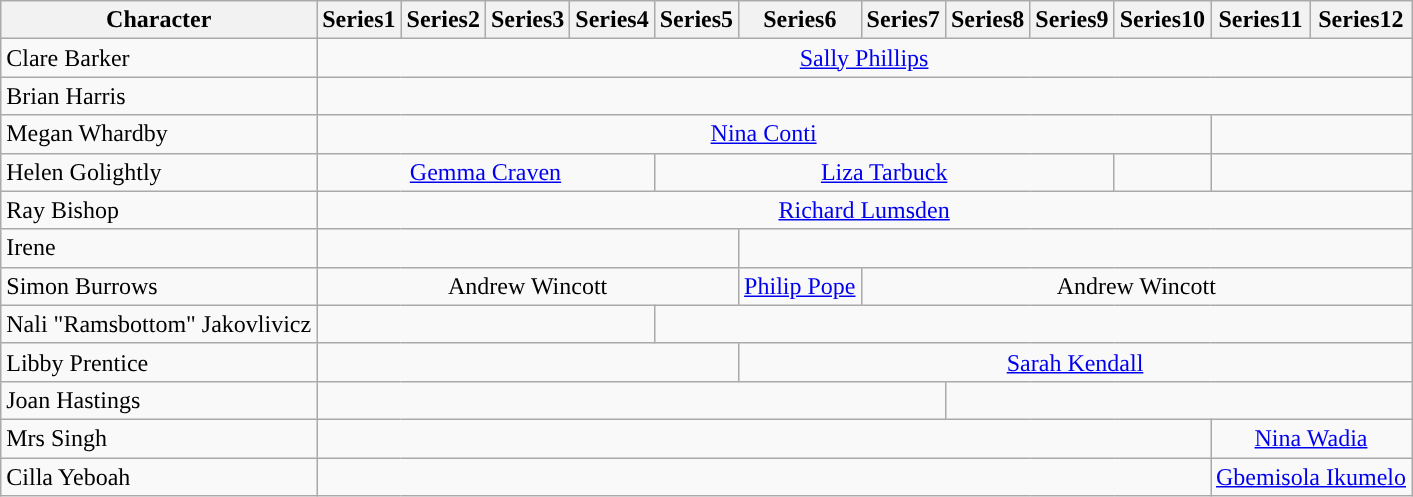<table class="wikitable">
<tr>
<th>Character</th>
<th>Series1</th>
<th>Series2</th>
<th>Series3</th>
<th>Series4</th>
<th>Series5</th>
<th>Series6</th>
<th>Series7</th>
<th>Series8</th>
<th>Series9</th>
<th>Series10</th>
<th>Series11</th>
<th>Series12</th>
</tr>
<tr>
<td>Clare Barker</td>
<td colspan="12" style="text-align:center;"><a href='#'>Sally Phillips</a></td>
</tr>
<tr>
<td>Brian Harris</td>
<td colspan="12"></td>
</tr>
<tr>
<td>Megan Whardby</td>
<td colspan="10" style="text-align:center;"><a href='#'>Nina Conti</a></td>
<td colspan="2"></td>
</tr>
<tr>
<td>Helen Golightly</td>
<td colspan="4" style="text-align:center;"><a href='#'>Gemma Craven</a></td>
<td colspan="5" style="text-align:center;"><a href='#'>Liza Tarbuck</a></td>
<td></td>
<td colspan="2"></td>
</tr>
<tr>
<td>Ray Bishop</td>
<td colspan="12" style="text-align:center;"><a href='#'>Richard Lumsden</a></td>
</tr>
<tr>
<td>Irene</td>
<td colspan="5"></td>
<td colspan="7"></td>
</tr>
<tr>
<td>Simon Burrows</td>
<td colspan="5" style="text-align:center;">Andrew Wincott</td>
<td><a href='#'>Philip Pope</a></td>
<td colspan="6" style="text-align:center;">Andrew Wincott</td>
</tr>
<tr>
<td>Nali "Ramsbottom" Jakovlivicz</td>
<td colspan="4”"></td>
<td colspan="8”"></td>
</tr>
<tr>
<td>Libby Prentice</td>
<td colspan="5"></td>
<td colspan="7" style="text-align:center;"><a href='#'>Sarah Kendall</a></td>
</tr>
<tr>
<td>Joan Hastings</td>
<td colspan="7"></td>
<td colspan="5" style="text-align:center;"></td>
</tr>
<tr>
<td>Mrs Singh</td>
<td colspan="10"></td>
<td colspan="2" style="text-align:center;"><a href='#'>Nina Wadia</a></td>
</tr>
<tr>
<td>Cilla Yeboah</td>
<td colspan="10"></td>
<td colspan="2" style="text-align:center;"><a href='#'>Gbemisola Ikumelo</a></td>
</tr>
</table>
